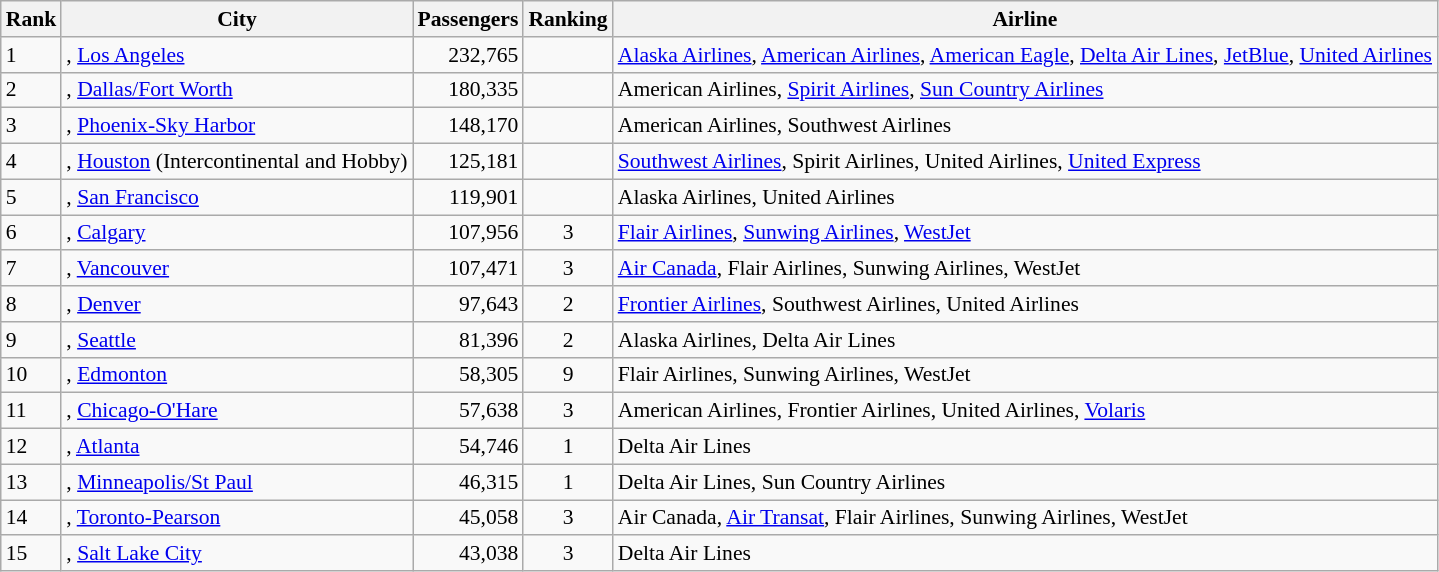<table class="wikitable" style="font-size: 90%" width= align=>
<tr>
<th>Rank</th>
<th>City</th>
<th>Passengers</th>
<th>Ranking</th>
<th>Airline</th>
</tr>
<tr>
<td>1</td>
<td>, <a href='#'>Los Angeles</a></td>
<td style="text-align:right;">232,765</td>
<td style="text-align:center;"></td>
<td><a href='#'>Alaska Airlines</a>, <a href='#'>American Airlines</a>, <a href='#'>American Eagle</a>, <a href='#'>Delta Air Lines</a>, <a href='#'>JetBlue</a>, <a href='#'>United Airlines</a></td>
</tr>
<tr>
<td>2</td>
<td>, <a href='#'>Dallas/Fort Worth</a></td>
<td style="text-align:right;">180,335</td>
<td style="text-align:center;"></td>
<td>American Airlines, <a href='#'>Spirit Airlines</a>, <a href='#'>Sun Country Airlines</a></td>
</tr>
<tr>
<td>3</td>
<td>, <a href='#'>Phoenix-Sky Harbor</a></td>
<td style="text-align:right;">148,170</td>
<td style="text-align:center;"></td>
<td>American Airlines, Southwest Airlines</td>
</tr>
<tr>
<td>4</td>
<td>, <a href='#'>Houston</a> (Intercontinental and Hobby)</td>
<td style="text-align:right;">125,181</td>
<td style="text-align:center;"></td>
<td><a href='#'>Southwest Airlines</a>, Spirit Airlines, United Airlines, <a href='#'>United Express</a></td>
</tr>
<tr>
<td>5</td>
<td>, <a href='#'>San Francisco</a></td>
<td style="text-align:right;">119,901</td>
<td style="text-align:center;"></td>
<td>Alaska Airlines, United Airlines</td>
</tr>
<tr>
<td>6</td>
<td>, <a href='#'>Calgary</a></td>
<td style="text-align:right;">107,956</td>
<td style="text-align:center;"> 3</td>
<td><a href='#'>Flair Airlines</a>, <a href='#'>Sunwing Airlines</a>, <a href='#'>WestJet</a></td>
</tr>
<tr>
<td>7</td>
<td>, <a href='#'>Vancouver</a></td>
<td style="text-align:right;">107,471</td>
<td style="text-align:center;"> 3</td>
<td><a href='#'>Air Canada</a>, Flair Airlines, Sunwing Airlines, WestJet</td>
</tr>
<tr>
<td>8</td>
<td>, <a href='#'>Denver</a></td>
<td style="text-align:right;">97,643</td>
<td style="text-align:center;"> 2</td>
<td><a href='#'>Frontier Airlines</a>, Southwest Airlines, United Airlines</td>
</tr>
<tr>
<td>9</td>
<td>, <a href='#'>Seattle</a></td>
<td style="text-align:right;">81,396</td>
<td style="text-align:center;"> 2</td>
<td>Alaska Airlines, Delta Air Lines</td>
</tr>
<tr>
<td>10</td>
<td>, <a href='#'>Edmonton</a></td>
<td style="text-align:right;">58,305</td>
<td style="text-align:center;"> 9</td>
<td>Flair Airlines, Sunwing Airlines, WestJet</td>
</tr>
<tr>
<td>11</td>
<td>, <a href='#'>Chicago-O'Hare</a></td>
<td style="text-align:right;">57,638</td>
<td style="text-align:center;"> 3</td>
<td>American Airlines, Frontier Airlines, United Airlines, <a href='#'>Volaris</a></td>
</tr>
<tr>
<td>12</td>
<td>, <a href='#'>Atlanta</a></td>
<td style="text-align:right;">54,746</td>
<td style="text-align:center;"> 1</td>
<td>Delta Air Lines</td>
</tr>
<tr>
<td>13</td>
<td>, <a href='#'>Minneapolis/St Paul</a></td>
<td style="text-align:right;">46,315</td>
<td style="text-align:center;"> 1</td>
<td>Delta Air Lines, Sun Country Airlines</td>
</tr>
<tr>
<td>14</td>
<td>, <a href='#'>Toronto-Pearson</a></td>
<td style="text-align:right;">45,058</td>
<td style="text-align:center;"> 3</td>
<td>Air Canada, <a href='#'>Air Transat</a>, Flair Airlines, Sunwing Airlines, WestJet</td>
</tr>
<tr>
<td>15</td>
<td>, <a href='#'>Salt Lake City</a></td>
<td style="text-align:right;">43,038</td>
<td style="text-align:center;"> 3</td>
<td>Delta Air Lines</td>
</tr>
</table>
